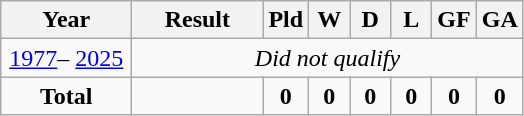<table class="wikitable" style="text-align: center">
<tr>
<th width=80>Year</th>
<th width=80>Result</th>
<th width=20>Pld</th>
<th width=20>W</th>
<th width=20>D</th>
<th width=20>L</th>
<th width=20>GF</th>
<th width=20>GA</th>
</tr>
<tr>
<td> <a href='#'>1977</a>– <a href='#'>2025</a></td>
<td colspan=8 align=center><em>Did not qualify</em></td>
</tr>
<tr>
<td><strong>Total</strong></td>
<td></td>
<td><strong>0</strong></td>
<td><strong>0</strong></td>
<td><strong>0</strong></td>
<td><strong>0</strong></td>
<td><strong>0</strong></td>
<td><strong>0</strong></td>
</tr>
</table>
